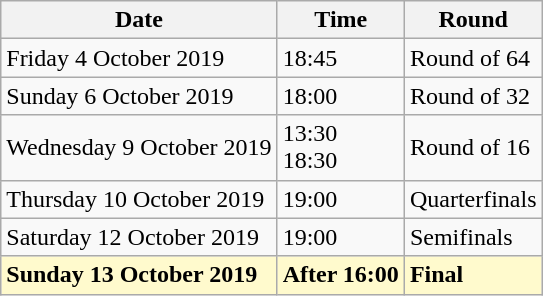<table class="wikitable">
<tr>
<th>Date</th>
<th>Time</th>
<th>Round</th>
</tr>
<tr>
<td>Friday 4 October 2019</td>
<td>18:45</td>
<td>Round of 64</td>
</tr>
<tr>
<td>Sunday 6 October 2019</td>
<td>18:00</td>
<td>Round of 32</td>
</tr>
<tr>
<td>Wednesday 9 October 2019</td>
<td>13:30<br>18:30</td>
<td>Round of 16</td>
</tr>
<tr>
<td>Thursday 10 October 2019</td>
<td>19:00</td>
<td>Quarterfinals</td>
</tr>
<tr>
<td>Saturday 12 October 2019</td>
<td>19:00</td>
<td>Semifinals</td>
</tr>
<tr>
<td style=background:lemonchiffon><strong>Sunday 13 October 2019</strong></td>
<td style=background:lemonchiffon><strong>After 16:00</strong></td>
<td style=background:lemonchiffon><strong>Final</strong></td>
</tr>
</table>
